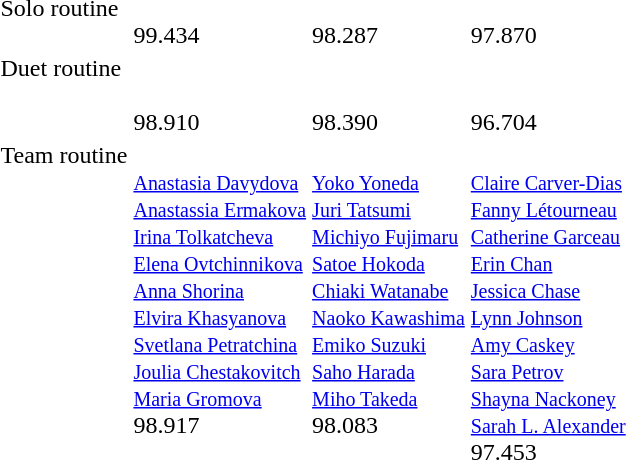<table>
<tr valign="top">
<td>Solo routine<br><div></div></td>
<td><br>99.434</td>
<td><br>98.287</td>
<td><br>97.870</td>
</tr>
<tr valign="top">
<td>Duet routine<br><div></div></td>
<td><br><br>98.910</td>
<td><br><br>98.390</td>
<td><br><br>96.704</td>
</tr>
<tr valign="top">
<td>Team routine<br><div></div></td>
<td><br><small><a href='#'>Anastasia Davydova</a><br><a href='#'>Anastassia Ermakova</a><br><a href='#'>Irina Tolkatcheva</a><br><a href='#'>Elena Ovtchinnikova</a><br><a href='#'>Anna Shorina</a><br><a href='#'>Elvira Khasyanova</a><br><a href='#'>Svetlana Petratchina</a><br><a href='#'>Joulia Chestakovitch</a><br><a href='#'>Maria Gromova</a></small><br>98.917</td>
<td><br><small><a href='#'>Yoko Yoneda</a><br><a href='#'>Juri Tatsumi</a><br><a href='#'>Michiyo Fujimaru</a><br><a href='#'>Satoe Hokoda</a><br><a href='#'>Chiaki Watanabe</a><br><a href='#'>Naoko Kawashima</a><br><a href='#'>Emiko Suzuki</a><br><a href='#'>Saho Harada</a><br><a href='#'>Miho Takeda</a></small><br>98.083</td>
<td><br><small><a href='#'>Claire Carver-Dias</a><br><a href='#'>Fanny Létourneau</a><br><a href='#'>Catherine Garceau</a><br><a href='#'>Erin Chan</a><br><a href='#'>Jessica Chase</a><br><a href='#'>Lynn Johnson</a><br><a href='#'>Amy Caskey</a><br><a href='#'>Sara Petrov</a><br><a href='#'>Shayna Nackoney</a><br><a href='#'>Sarah L. Alexander</a></small><br>97.453</td>
</tr>
</table>
